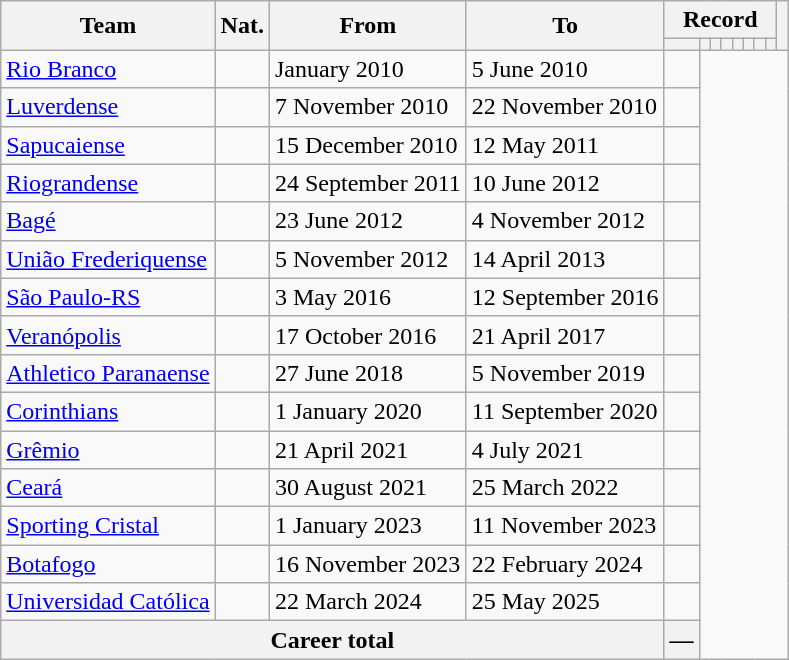<table class="wikitable" style="text-align: center">
<tr>
<th rowspan="2">Team</th>
<th rowspan="2">Nat.</th>
<th rowspan="2">From</th>
<th rowspan="2">To</th>
<th colspan="8">Record</th>
<th rowspan=2></th>
</tr>
<tr>
<th></th>
<th></th>
<th></th>
<th></th>
<th></th>
<th></th>
<th></th>
<th></th>
</tr>
<tr>
<td align="left"><a href='#'>Rio Branco</a></td>
<td></td>
<td align=left>January 2010</td>
<td align=left>5 June 2010<br></td>
<td></td>
</tr>
<tr>
<td align="left"><a href='#'>Luverdense</a></td>
<td></td>
<td align=left>7 November 2010</td>
<td align=left>22 November 2010<br></td>
<td></td>
</tr>
<tr>
<td align="left"><a href='#'>Sapucaiense</a></td>
<td></td>
<td align=left>15 December 2010</td>
<td align=left>12 May 2011<br></td>
<td></td>
</tr>
<tr>
<td align="left"><a href='#'>Riograndense</a></td>
<td></td>
<td align=left>24 September 2011</td>
<td align=left>10 June 2012<br></td>
<td></td>
</tr>
<tr>
<td align="left"><a href='#'>Bagé</a></td>
<td></td>
<td align=left>23 June 2012</td>
<td align=left>4 November 2012<br></td>
<td></td>
</tr>
<tr>
<td align="left"><a href='#'>União Frederiquense</a></td>
<td></td>
<td align=left>5 November 2012</td>
<td align=left>14 April 2013<br></td>
<td></td>
</tr>
<tr>
<td align="left"><a href='#'>São Paulo-RS</a></td>
<td></td>
<td align=left>3 May 2016</td>
<td align=left>12 September 2016<br></td>
<td></td>
</tr>
<tr>
<td align="left"><a href='#'>Veranópolis</a></td>
<td></td>
<td align=left>17 October 2016</td>
<td align=left>21 April 2017<br></td>
<td></td>
</tr>
<tr>
<td align="left"><a href='#'>Athletico Paranaense</a></td>
<td></td>
<td align=left>27 June 2018</td>
<td align=left>5 November 2019<br></td>
<td></td>
</tr>
<tr>
<td align="left"><a href='#'>Corinthians</a></td>
<td></td>
<td align=left>1 January 2020</td>
<td align=left>11 September 2020<br></td>
<td></td>
</tr>
<tr>
<td align="left"><a href='#'>Grêmio</a></td>
<td></td>
<td align=left>21 April 2021</td>
<td align=left>4 July 2021<br></td>
<td></td>
</tr>
<tr>
<td align="left"><a href='#'>Ceará</a></td>
<td></td>
<td align=left>30 August 2021</td>
<td align=left>25 March 2022<br></td>
<td></td>
</tr>
<tr>
<td align="left"><a href='#'>Sporting Cristal</a></td>
<td></td>
<td align=left>1 January 2023</td>
<td align=left>11 November 2023<br></td>
<td></td>
</tr>
<tr>
<td align="left"><a href='#'>Botafogo</a></td>
<td></td>
<td align=left>16 November 2023</td>
<td align=left>22 February 2024<br></td>
<td></td>
</tr>
<tr>
<td align="left"><a href='#'>Universidad Católica</a></td>
<td></td>
<td align=left>22 March 2024</td>
<td align=left>25 May 2025<br></td>
<td></td>
</tr>
<tr>
<th colspan=4><strong>Career total</strong><br></th>
<th>—</th>
</tr>
</table>
